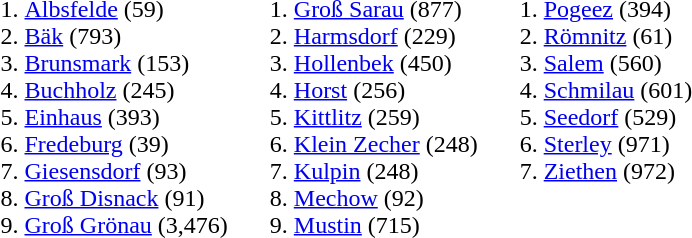<table>
<tr>
<td valign=top><br><ol><li><a href='#'>Albsfelde</a> (59)</li><li><a href='#'>Bäk</a> (793)</li><li><a href='#'>Brunsmark</a> (153)</li><li><a href='#'>Buchholz</a> (245)</li><li><a href='#'>Einhaus</a> (393)</li><li><a href='#'>Fredeburg</a> (39)</li><li><a href='#'>Giesensdorf</a> (93)</li><li><a href='#'>Groß Disnack</a> (91)</li><li><a href='#'>Groß Grönau</a> (3,476)</li></ol></td>
<td valign=top><br><ol>
<li> <a href='#'>Groß Sarau</a> (877)
<li> <a href='#'>Harmsdorf</a> (229)
<li> <a href='#'>Hollenbek</a> (450)
<li> <a href='#'>Horst</a> (256)
<li> <a href='#'>Kittlitz</a> (259)
<li> <a href='#'>Klein Zecher</a> (248)
<li> <a href='#'>Kulpin</a> (248)
<li> <a href='#'>Mechow</a> (92)
<li> <a href='#'>Mustin</a> (715)
</ol></td>
<td valign=top><br><ol>
<li> <a href='#'>Pogeez</a> (394)
<li> <a href='#'>Römnitz</a> (61)
<li> <a href='#'>Salem</a> (560)
<li> <a href='#'>Schmilau</a> (601)
<li> <a href='#'>Seedorf</a> (529)
<li> <a href='#'>Sterley</a> (971)
<li> <a href='#'>Ziethen</a> (972)
</ol></td>
</tr>
</table>
